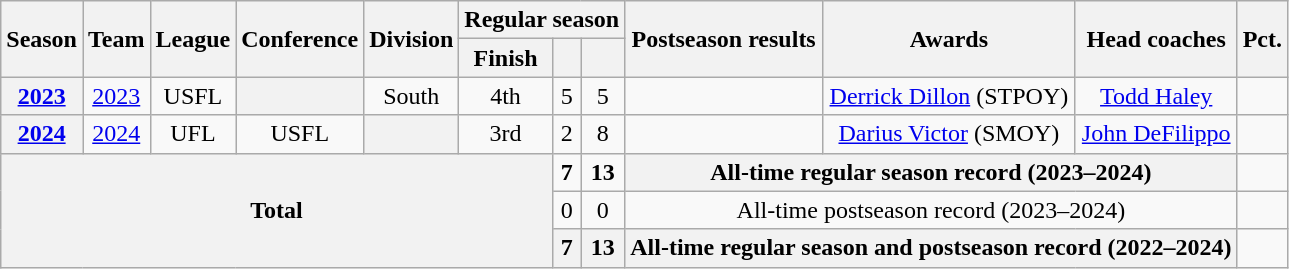<table class="wikitable" style="text-align:center">
<tr>
<th rowspan="2">Season</th>
<th rowspan="2">Team</th>
<th rowspan="2">League</th>
<th rowspan="2">Conference</th>
<th rowspan="2">Division</th>
<th colspan="3">Regular season</th>
<th rowspan="2">Postseason results</th>
<th rowspan="2">Awards</th>
<th rowspan="2">Head coaches</th>
<th rowspan="2">Pct.</th>
</tr>
<tr>
<th>Finish</th>
<th></th>
<th></th>
</tr>
<tr>
<th><a href='#'>2023</a></th>
<td><a href='#'>2023</a></td>
<td>USFL</td>
<th></th>
<td>South</td>
<td bgcolor=>4th</td>
<td bgcolor=>5</td>
<td bgcolor=>5</td>
<td bgcolor=></td>
<td><a href='#'>Derrick Dillon</a> (STPOY)</td>
<td><a href='#'>Todd Haley</a></td>
<td></td>
</tr>
<tr>
<th><a href='#'>2024</a></th>
<td><a href='#'>2024</a></td>
<td>UFL</td>
<td>USFL</td>
<th></th>
<td>3rd</td>
<td>2</td>
<td>8</td>
<td></td>
<td><a href='#'>Darius Victor</a> (SMOY)</td>
<td><a href='#'>John DeFilippo</a></td>
<td></td>
</tr>
<tr>
<th rowspan="3" colspan="6">Total</th>
<td><strong>7</strong></td>
<td><strong>13</strong></td>
<th colspan="3">All-time regular season record (2023–2024)</th>
<td></td>
</tr>
<tr>
<td>0</td>
<td>0</td>
<td colspan="3">All-time postseason record (2023–2024)</td>
<td></td>
</tr>
<tr>
<th>7</th>
<th>13</th>
<th colspan="3">All-time regular season and postseason record (2022–2024)</th>
<td></td>
</tr>
</table>
